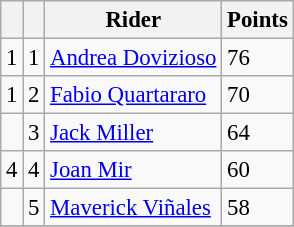<table class="wikitable" style="font-size: 95%;">
<tr>
<th></th>
<th></th>
<th>Rider</th>
<th>Points</th>
</tr>
<tr>
<td> 1</td>
<td align=center>1</td>
<td> <a href='#'>Andrea Dovizioso</a></td>
<td align=left>76</td>
</tr>
<tr>
<td> 1</td>
<td align=center>2</td>
<td> <a href='#'>Fabio Quartararo</a></td>
<td align=left>70</td>
</tr>
<tr>
<td></td>
<td align=center>3</td>
<td> <a href='#'>Jack Miller</a></td>
<td align=left>64</td>
</tr>
<tr>
<td> 4</td>
<td align=center>4</td>
<td> <a href='#'>Joan Mir</a></td>
<td align=left>60</td>
</tr>
<tr>
<td></td>
<td align=center>5</td>
<td> <a href='#'>Maverick Viñales</a></td>
<td align=left>58</td>
</tr>
<tr>
</tr>
</table>
